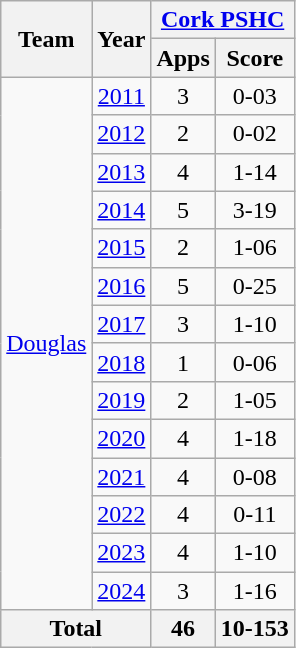<table class="wikitable" style="text-align:center">
<tr>
<th rowspan="2">Team</th>
<th rowspan="2">Year</th>
<th colspan="2"><a href='#'>Cork PSHC</a></th>
</tr>
<tr>
<th>Apps</th>
<th>Score</th>
</tr>
<tr>
<td rowspan="14"><a href='#'>Douglas</a></td>
<td><a href='#'>2011</a></td>
<td>3</td>
<td>0-03</td>
</tr>
<tr>
<td><a href='#'>2012</a></td>
<td>2</td>
<td>0-02</td>
</tr>
<tr>
<td><a href='#'>2013</a></td>
<td>4</td>
<td>1-14</td>
</tr>
<tr>
<td><a href='#'>2014</a></td>
<td>5</td>
<td>3-19</td>
</tr>
<tr>
<td><a href='#'>2015</a></td>
<td>2</td>
<td>1-06</td>
</tr>
<tr>
<td><a href='#'>2016</a></td>
<td>5</td>
<td>0-25</td>
</tr>
<tr>
<td><a href='#'>2017</a></td>
<td>3</td>
<td>1-10</td>
</tr>
<tr>
<td><a href='#'>2018</a></td>
<td>1</td>
<td>0-06</td>
</tr>
<tr>
<td><a href='#'>2019</a></td>
<td>2</td>
<td>1-05</td>
</tr>
<tr>
<td><a href='#'>2020</a></td>
<td>4</td>
<td>1-18</td>
</tr>
<tr>
<td><a href='#'>2021</a></td>
<td>4</td>
<td>0-08</td>
</tr>
<tr>
<td><a href='#'>2022</a></td>
<td>4</td>
<td>0-11</td>
</tr>
<tr>
<td><a href='#'>2023</a></td>
<td>4</td>
<td>1-10</td>
</tr>
<tr>
<td><a href='#'>2024</a></td>
<td>3</td>
<td>1-16</td>
</tr>
<tr>
<th colspan="2">Total</th>
<th>46</th>
<th>10-153</th>
</tr>
</table>
